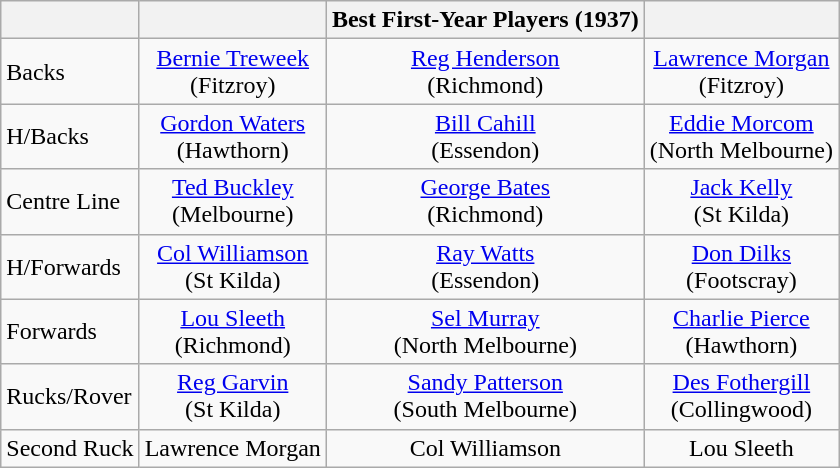<table class="wikitable">
<tr>
<th></th>
<th></th>
<th>Best First-Year Players (1937)</th>
<th></th>
</tr>
<tr>
<td>Backs</td>
<td align=center><a href='#'>Bernie Treweek</a><br>(Fitzroy)</td>
<td align=center><a href='#'>Reg Henderson</a><br>(Richmond)</td>
<td align=center><a href='#'>Lawrence Morgan</a><br>(Fitzroy)</td>
</tr>
<tr>
<td>H/Backs</td>
<td align=center><a href='#'>Gordon Waters</a><br>(Hawthorn)</td>
<td align=center><a href='#'>Bill Cahill</a><br>(Essendon)</td>
<td align=center><a href='#'>Eddie Morcom</a><br>(North Melbourne)</td>
</tr>
<tr>
<td>Centre Line</td>
<td align=center><a href='#'>Ted Buckley</a><br>(Melbourne)</td>
<td align=center><a href='#'>George Bates</a><br>(Richmond)</td>
<td align=center><a href='#'>Jack Kelly</a><br>(St Kilda)</td>
</tr>
<tr>
<td>H/Forwards</td>
<td align=center><a href='#'>Col Williamson</a><br>(St Kilda)</td>
<td align=center><a href='#'>Ray Watts</a><br>(Essendon)</td>
<td align=center><a href='#'>Don Dilks</a><br>(Footscray)</td>
</tr>
<tr>
<td>Forwards</td>
<td align=center><a href='#'>Lou Sleeth</a><br>(Richmond)</td>
<td align=center><a href='#'>Sel Murray</a><br>(North Melbourne)</td>
<td align=center><a href='#'>Charlie Pierce</a><br>(Hawthorn)</td>
</tr>
<tr>
<td>Rucks/Rover</td>
<td align=center><a href='#'>Reg Garvin</a><br>(St Kilda)</td>
<td align=center><a href='#'>Sandy Patterson</a><br>(South Melbourne)</td>
<td align=center><a href='#'>Des Fothergill</a><br>(Collingwood)</td>
</tr>
<tr>
<td>Second Ruck</td>
<td align=center>Lawrence Morgan</td>
<td align=center>Col Williamson</td>
<td align=center>Lou Sleeth</td>
</tr>
</table>
